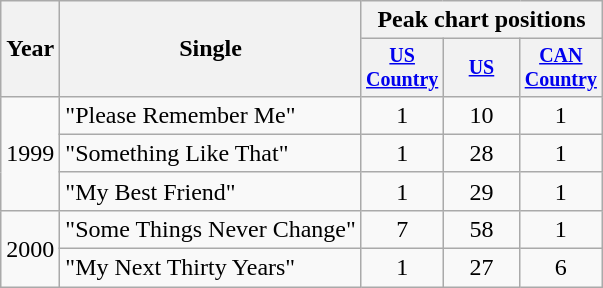<table class="wikitable" style="text-align:center;">
<tr>
<th rowspan="2">Year</th>
<th rowspan="2">Single</th>
<th colspan="3">Peak chart positions</th>
</tr>
<tr style="font-size:smaller;">
<th width="45"><a href='#'>US Country</a></th>
<th width="45"><a href='#'>US</a></th>
<th width="45"><a href='#'>CAN Country</a></th>
</tr>
<tr>
<td rowspan="3">1999</td>
<td align="left">"Please Remember Me"</td>
<td>1</td>
<td>10</td>
<td>1</td>
</tr>
<tr>
<td align="left">"Something Like That"</td>
<td>1</td>
<td>28</td>
<td>1</td>
</tr>
<tr>
<td align="left">"My Best Friend"</td>
<td>1</td>
<td>29</td>
<td>1</td>
</tr>
<tr>
<td rowspan="2">2000</td>
<td align="left">"Some Things Never Change"</td>
<td>7</td>
<td>58</td>
<td>1</td>
</tr>
<tr>
<td align="left">"My Next Thirty Years"</td>
<td>1</td>
<td>27</td>
<td>6</td>
</tr>
</table>
